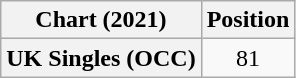<table class="wikitable sortable plainrowheaders">
<tr>
<th scope="col">Chart (2021)</th>
<th scope="col">Position</th>
</tr>
<tr>
<th scope="row">UK Singles (OCC)</th>
<td style="text-align:center;">81</td>
</tr>
</table>
